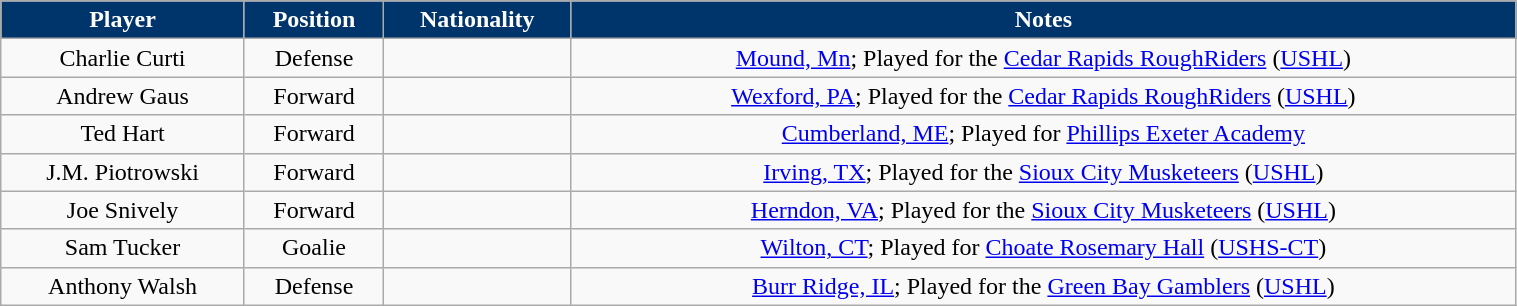<table class="wikitable" width="80%">
<tr align="center">
<th style="color:white; background:#00356B">Player</th>
<th style="color:white; background:#00356B">Position</th>
<th style="color:white; background:#00356B">Nationality</th>
<th style="color:white; background:#00356B">Notes</th>
</tr>
<tr align="center" bgcolor="">
<td>Charlie Curti</td>
<td>Defense</td>
<td></td>
<td><a href='#'>Mound, Mn</a>; Played for the <a href='#'>Cedar Rapids RoughRiders</a> (<a href='#'>USHL</a>)</td>
</tr>
<tr align="center" bgcolor="">
<td>Andrew Gaus</td>
<td>Forward</td>
<td></td>
<td><a href='#'>Wexford, PA</a>; Played for the <a href='#'>Cedar Rapids RoughRiders</a> (<a href='#'>USHL</a>)</td>
</tr>
<tr align="center" bgcolor="">
<td>Ted Hart</td>
<td>Forward</td>
<td></td>
<td><a href='#'>Cumberland, ME</a>; Played for <a href='#'>Phillips Exeter Academy</a></td>
</tr>
<tr align="center" bgcolor="">
<td>J.M. Piotrowski</td>
<td>Forward</td>
<td></td>
<td><a href='#'>Irving, TX</a>; Played for the <a href='#'>Sioux City Musketeers</a> (<a href='#'>USHL</a>)</td>
</tr>
<tr align="center" bgcolor="">
<td>Joe Snively</td>
<td>Forward</td>
<td></td>
<td><a href='#'>Herndon, VA</a>; Played for the <a href='#'>Sioux City Musketeers</a> (<a href='#'>USHL</a>)</td>
</tr>
<tr align="center" bgcolor="">
<td>Sam Tucker</td>
<td>Goalie</td>
<td></td>
<td><a href='#'>Wilton, CT</a>; Played for <a href='#'>Choate Rosemary Hall</a> (<a href='#'>USHS-CT</a>)</td>
</tr>
<tr align="center" bgcolor="">
<td>Anthony Walsh</td>
<td>Defense</td>
<td></td>
<td><a href='#'>Burr Ridge, IL</a>; Played for the <a href='#'>Green Bay Gamblers</a> (<a href='#'>USHL</a>)</td>
</tr>
</table>
